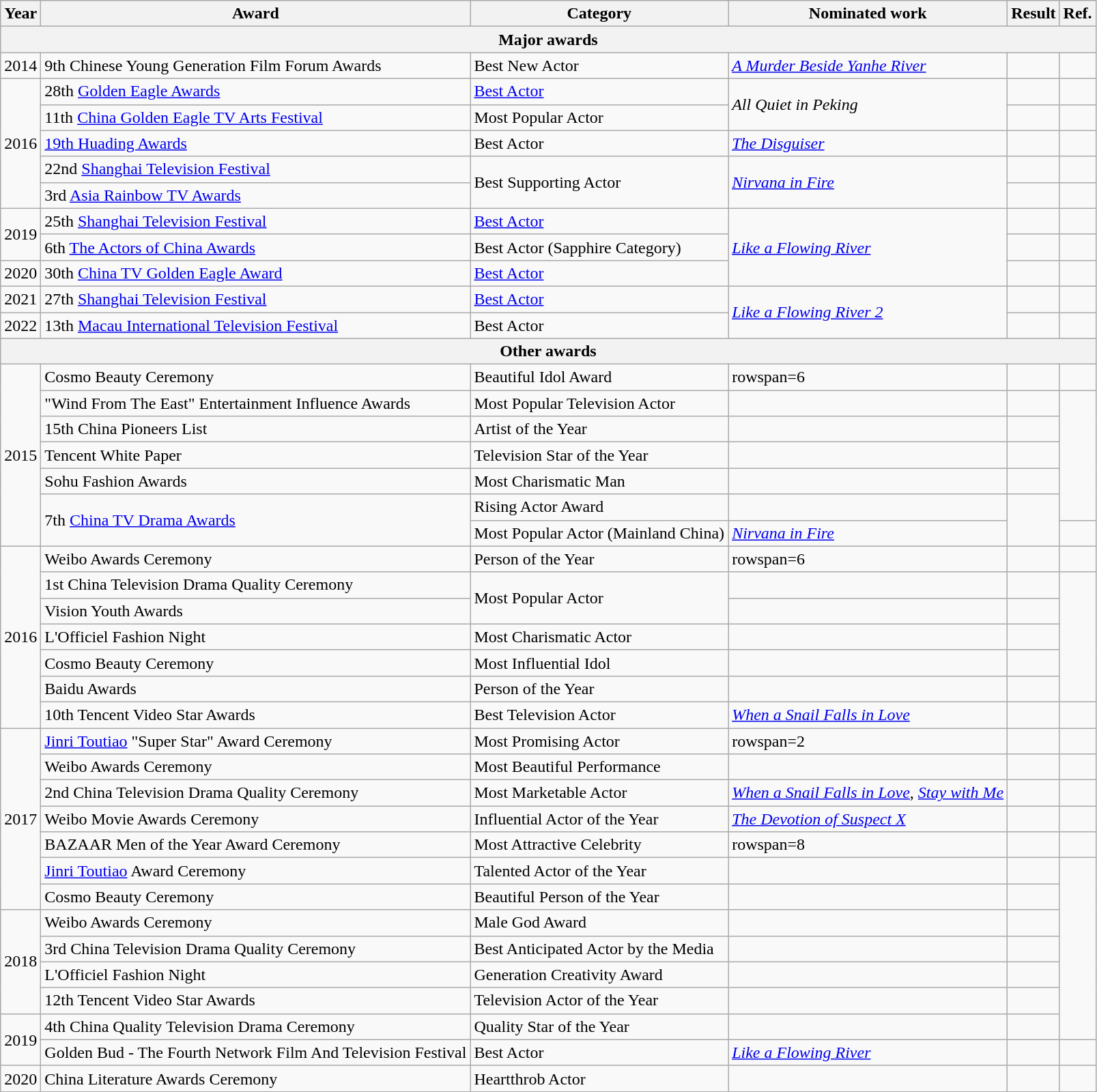<table class="wikitable">
<tr>
<th>Year</th>
<th>Award</th>
<th>Category</th>
<th>Nominated work</th>
<th>Result</th>
<th>Ref.</th>
</tr>
<tr>
<th colspan="6">Major awards</th>
</tr>
<tr>
<td>2014</td>
<td>9th Chinese Young Generation Film Forum Awards</td>
<td>Best New Actor</td>
<td><em><a href='#'>A Murder Beside Yanhe River</a></em></td>
<td></td>
<td></td>
</tr>
<tr>
<td rowspan="5">2016</td>
<td>28th <a href='#'>Golden Eagle Awards</a></td>
<td><a href='#'>Best Actor</a></td>
<td rowspan=2><em>All Quiet in Peking</em></td>
<td></td>
<td></td>
</tr>
<tr>
<td>11th <a href='#'>China Golden Eagle TV Arts Festival</a></td>
<td>Most Popular Actor</td>
<td></td>
<td></td>
</tr>
<tr>
<td><a href='#'>19th Huading Awards</a></td>
<td>Best Actor</td>
<td><em><a href='#'>The Disguiser</a></em></td>
<td></td>
<td></td>
</tr>
<tr>
<td>22nd <a href='#'>Shanghai Television Festival</a></td>
<td rowspan=2>Best Supporting Actor</td>
<td rowspan=2><em><a href='#'>Nirvana in Fire</a></em></td>
<td></td>
<td></td>
</tr>
<tr>
<td>3rd <a href='#'>Asia Rainbow TV Awards</a></td>
<td></td>
<td></td>
</tr>
<tr>
<td rowspan=2>2019</td>
<td>25th <a href='#'>Shanghai Television Festival</a></td>
<td><a href='#'>Best Actor</a></td>
<td rowspan=3><em><a href='#'>Like a Flowing River</a></em></td>
<td></td>
<td></td>
</tr>
<tr>
<td>6th <a href='#'>The Actors of China Awards</a></td>
<td>Best Actor (Sapphire Category)</td>
<td></td>
<td></td>
</tr>
<tr>
<td>2020</td>
<td>30th <a href='#'>China TV Golden Eagle Award</a></td>
<td><a href='#'>Best Actor</a></td>
<td></td>
<td></td>
</tr>
<tr>
<td>2021</td>
<td>27th <a href='#'>Shanghai Television Festival</a></td>
<td><a href='#'>Best Actor</a></td>
<td rowspan=2><em><a href='#'>Like a Flowing River 2</a></em></td>
<td></td>
<td></td>
</tr>
<tr>
<td>2022</td>
<td>13th <a href='#'>Macau International Television Festival</a></td>
<td>Best Actor</td>
<td></td>
<td></td>
</tr>
<tr>
<th colspan="6">Other awards</th>
</tr>
<tr>
<td rowspan="7">2015</td>
<td>Cosmo Beauty Ceremony</td>
<td>Beautiful Idol Award</td>
<td>rowspan=6 </td>
<td></td>
<td></td>
</tr>
<tr>
<td>"Wind From The East" Entertainment Influence Awards</td>
<td>Most Popular Television Actor</td>
<td></td>
<td></td>
</tr>
<tr>
<td>15th China Pioneers List</td>
<td>Artist of the Year</td>
<td></td>
<td></td>
</tr>
<tr>
<td>Tencent White Paper</td>
<td>Television Star of the Year</td>
<td></td>
<td></td>
</tr>
<tr>
<td>Sohu Fashion Awards</td>
<td>Most Charismatic Man</td>
<td></td>
<td></td>
</tr>
<tr>
<td rowspan="2">7th <a href='#'>China TV Drama Awards</a></td>
<td>Rising Actor Award</td>
<td></td>
<td rowspan="2"></td>
</tr>
<tr>
<td>Most Popular Actor (Mainland China)</td>
<td><em><a href='#'>Nirvana in Fire</a></em></td>
<td></td>
</tr>
<tr>
<td rowspan=7>2016</td>
<td>Weibo Awards Ceremony</td>
<td>Person of the Year</td>
<td>rowspan=6 </td>
<td></td>
<td></td>
</tr>
<tr>
<td>1st China Television Drama Quality Ceremony</td>
<td rowspan=2>Most Popular Actor</td>
<td></td>
<td></td>
</tr>
<tr>
<td>Vision Youth Awards</td>
<td></td>
<td></td>
</tr>
<tr>
<td>L'Officiel Fashion Night</td>
<td>Most Charismatic Actor</td>
<td></td>
<td></td>
</tr>
<tr>
<td>Cosmo Beauty Ceremony</td>
<td>Most Influential Idol</td>
<td></td>
<td></td>
</tr>
<tr>
<td>Baidu Awards</td>
<td>Person of the Year</td>
<td></td>
<td></td>
</tr>
<tr>
<td>10th Tencent Video Star Awards</td>
<td>Best Television Actor</td>
<td><em><a href='#'>When a Snail Falls in Love</a></em></td>
<td></td>
<td></td>
</tr>
<tr>
<td rowspan=7>2017</td>
<td><a href='#'>Jinri Toutiao</a> "Super Star" Award Ceremony</td>
<td>Most Promising Actor</td>
<td>rowspan=2 </td>
<td></td>
<td></td>
</tr>
<tr>
<td>Weibo Awards Ceremony</td>
<td>Most Beautiful Performance</td>
<td></td>
<td></td>
</tr>
<tr>
<td>2nd China Television Drama Quality Ceremony</td>
<td>Most Marketable Actor</td>
<td><em><a href='#'>When a Snail Falls in Love</a></em>, <em><a href='#'>Stay with Me</a></em></td>
<td></td>
<td></td>
</tr>
<tr>
<td>Weibo Movie Awards Ceremony</td>
<td>Influential Actor of the Year</td>
<td><em><a href='#'>The Devotion of Suspect X</a></em></td>
<td></td>
<td></td>
</tr>
<tr>
<td>BAZAAR Men of the Year Award Ceremony</td>
<td>Most Attractive Celebrity</td>
<td>rowspan=8 </td>
<td></td>
<td></td>
</tr>
<tr>
<td><a href='#'>Jinri Toutiao</a> Award Ceremony</td>
<td>Talented Actor of the Year</td>
<td></td>
<td></td>
</tr>
<tr>
<td>Cosmo Beauty Ceremony</td>
<td>Beautiful Person of the Year</td>
<td></td>
<td></td>
</tr>
<tr>
<td rowspan=4>2018</td>
<td>Weibo Awards Ceremony</td>
<td>Male God Award</td>
<td></td>
<td></td>
</tr>
<tr>
<td>3rd China Television Drama Quality Ceremony</td>
<td>Best Anticipated Actor by the Media</td>
<td></td>
<td></td>
</tr>
<tr>
<td>L'Officiel Fashion Night</td>
<td>Generation Creativity Award</td>
<td></td>
<td></td>
</tr>
<tr>
<td>12th Tencent Video Star Awards</td>
<td>Television Actor of the Year</td>
<td></td>
<td></td>
</tr>
<tr>
<td rowspan=2>2019</td>
<td>4th China Quality Television Drama Ceremony</td>
<td>Quality Star of the Year</td>
<td></td>
<td></td>
</tr>
<tr>
<td>Golden Bud - The Fourth Network Film And Television Festival</td>
<td>Best Actor</td>
<td><em><a href='#'>Like a Flowing River</a></em></td>
<td></td>
<td></td>
</tr>
<tr>
<td>2020</td>
<td>China Literature Awards Ceremony</td>
<td>Heartthrob Actor</td>
<td></td>
<td></td>
<td></td>
</tr>
<tr>
</tr>
</table>
